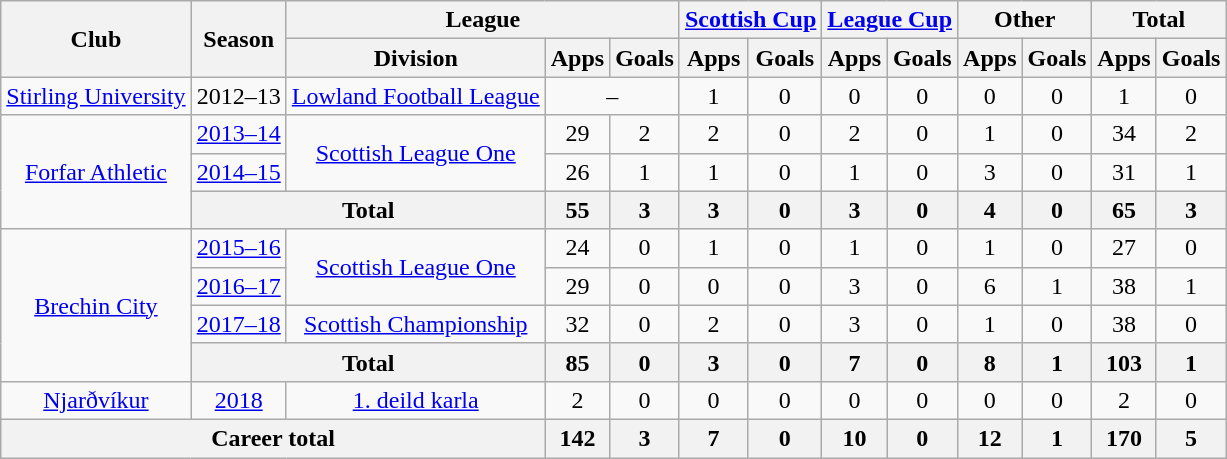<table class="wikitable" style="text-align: center">
<tr>
<th rowspan="2">Club</th>
<th rowspan="2">Season</th>
<th colspan="3">League</th>
<th colspan="2"><a href='#'>Scottish Cup</a></th>
<th colspan="2"><a href='#'>League Cup</a></th>
<th colspan="2">Other</th>
<th colspan="2">Total</th>
</tr>
<tr>
<th>Division</th>
<th>Apps</th>
<th>Goals</th>
<th>Apps</th>
<th>Goals</th>
<th>Apps</th>
<th>Goals</th>
<th>Apps</th>
<th>Goals</th>
<th>Apps</th>
<th>Goals</th>
</tr>
<tr>
<td><a href='#'>Stirling University</a></td>
<td>2012–13</td>
<td><a href='#'>Lowland Football League</a></td>
<td colspan="2">–</td>
<td>1</td>
<td>0</td>
<td>0</td>
<td>0</td>
<td>0</td>
<td>0</td>
<td>1</td>
<td>0</td>
</tr>
<tr>
<td rowspan="3"><a href='#'>Forfar Athletic</a></td>
<td><a href='#'>2013–14</a></td>
<td rowspan="2"><a href='#'>Scottish League One</a></td>
<td>29</td>
<td>2</td>
<td>2</td>
<td>0</td>
<td>2</td>
<td>0</td>
<td>1</td>
<td>0</td>
<td>34</td>
<td>2</td>
</tr>
<tr>
<td><a href='#'>2014–15</a></td>
<td>26</td>
<td>1</td>
<td>1</td>
<td>0</td>
<td>1</td>
<td>0</td>
<td>3</td>
<td>0</td>
<td>31</td>
<td>1</td>
</tr>
<tr>
<th colspan="2">Total</th>
<th>55</th>
<th>3</th>
<th>3</th>
<th>0</th>
<th>3</th>
<th>0</th>
<th>4</th>
<th>0</th>
<th>65</th>
<th>3</th>
</tr>
<tr>
<td rowspan="4"><a href='#'>Brechin City</a></td>
<td><a href='#'>2015–16</a></td>
<td rowspan="2"><a href='#'>Scottish League One</a></td>
<td>24</td>
<td>0</td>
<td>1</td>
<td>0</td>
<td>1</td>
<td>0</td>
<td>1</td>
<td>0</td>
<td>27</td>
<td>0</td>
</tr>
<tr>
<td><a href='#'>2016–17</a></td>
<td>29</td>
<td>0</td>
<td>0</td>
<td>0</td>
<td>3</td>
<td>0</td>
<td>6</td>
<td>1</td>
<td>38</td>
<td>1</td>
</tr>
<tr>
<td><a href='#'>2017–18</a></td>
<td><a href='#'>Scottish Championship</a></td>
<td>32</td>
<td>0</td>
<td>2</td>
<td>0</td>
<td>3</td>
<td>0</td>
<td>1</td>
<td>0</td>
<td>38</td>
<td>0</td>
</tr>
<tr>
<th colspan="2">Total</th>
<th>85</th>
<th>0</th>
<th>3</th>
<th>0</th>
<th>7</th>
<th>0</th>
<th>8</th>
<th>1</th>
<th>103</th>
<th>1</th>
</tr>
<tr>
<td><a href='#'>Njarðvíkur</a></td>
<td><a href='#'>2018</a></td>
<td><a href='#'>1. deild karla</a></td>
<td>2</td>
<td>0</td>
<td>0</td>
<td>0</td>
<td>0</td>
<td>0</td>
<td>0</td>
<td>0</td>
<td>2</td>
<td>0</td>
</tr>
<tr>
<th colspan=3>Career total</th>
<th>142</th>
<th>3</th>
<th>7</th>
<th>0</th>
<th>10</th>
<th>0</th>
<th>12</th>
<th>1</th>
<th>170</th>
<th>5</th>
</tr>
</table>
